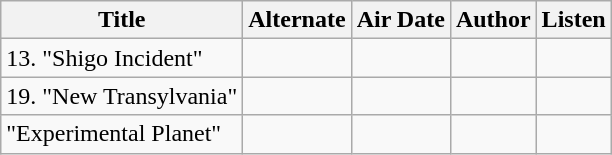<table class="wikitable">
<tr>
<th>Title</th>
<th>Alternate</th>
<th>Air Date</th>
<th>Author</th>
<th>Listen</th>
</tr>
<tr>
<td>13. "Shigo Incident"</td>
<td></td>
<td></td>
<td></td>
<td></td>
</tr>
<tr>
<td>19. "New Transylvania"</td>
<td></td>
<td></td>
<td></td>
<td></td>
</tr>
<tr>
<td>"Experimental Planet"</td>
<td></td>
<td></td>
<td></td>
<td></td>
</tr>
</table>
